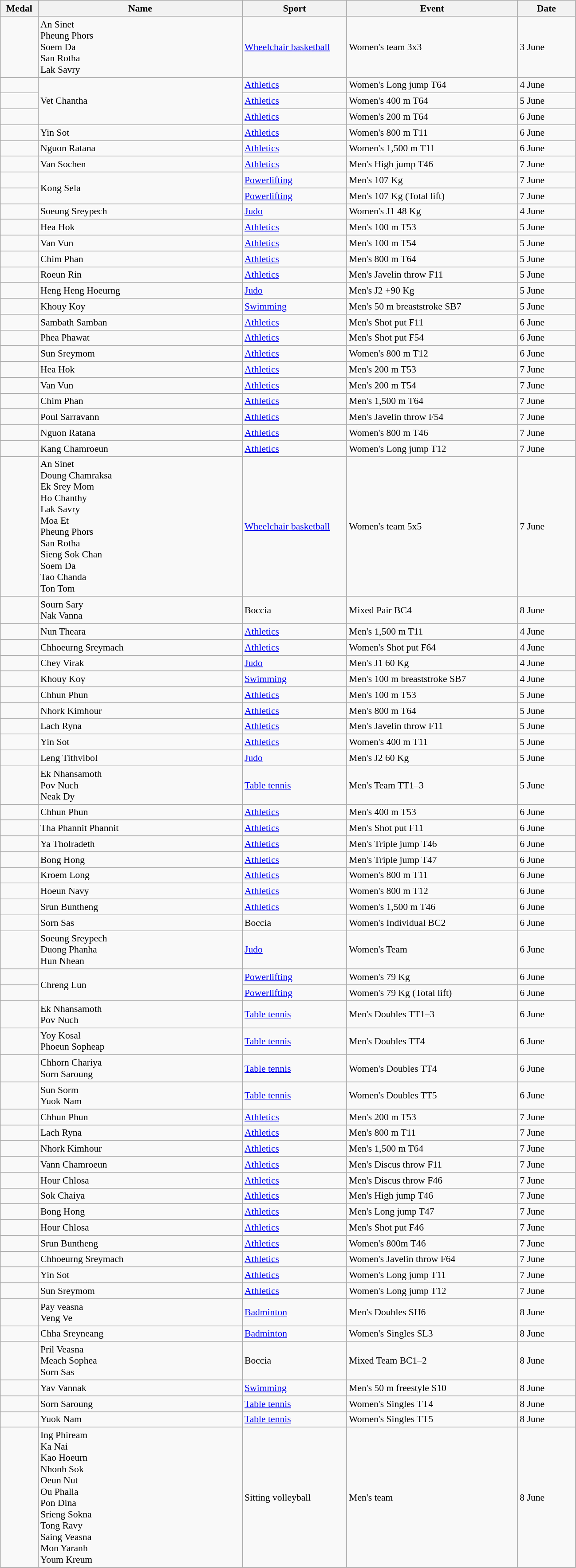<table class="wikitable sortable" style="font-size:90%">
<tr>
<th width="50">Medal</th>
<th width="300">Name</th>
<th width="150">Sport</th>
<th width="250">Event</th>
<th width="80">Date</th>
</tr>
<tr>
<td></td>
<td>An Sinet<br>Pheung Phors<br>Soem Da<br>San Rotha<br>Lak Savry</td>
<td><a href='#'>Wheelchair basketball</a></td>
<td>Women's team 3x3</td>
<td>3 June</td>
</tr>
<tr>
<td></td>
<td rowspan=3>Vet Chantha</td>
<td><a href='#'>Athletics</a></td>
<td>Women's Long jump T64</td>
<td>4 June</td>
</tr>
<tr>
<td></td>
<td><a href='#'>Athletics</a></td>
<td>Women's 400 m T64</td>
<td>5 June</td>
</tr>
<tr>
<td></td>
<td><a href='#'>Athletics</a></td>
<td>Women's 200 m T64</td>
<td>6 June</td>
</tr>
<tr>
<td></td>
<td>Yin Sot</td>
<td><a href='#'>Athletics</a></td>
<td>Women's 800 m T11</td>
<td>6 June</td>
</tr>
<tr>
<td></td>
<td>Nguon Ratana</td>
<td><a href='#'>Athletics</a></td>
<td>Women's 1,500 m T11</td>
<td>6 June</td>
</tr>
<tr>
<td></td>
<td>Van Sochen</td>
<td><a href='#'>Athletics</a></td>
<td>Men's High jump T46</td>
<td>7 June</td>
</tr>
<tr>
<td></td>
<td rowspan=2>Kong Sela</td>
<td><a href='#'>Powerlifting</a></td>
<td>Men's 107 Kg</td>
<td>7 June</td>
</tr>
<tr>
<td></td>
<td><a href='#'>Powerlifting</a></td>
<td>Men's 107 Kg (Total lift)</td>
<td>7 June</td>
</tr>
<tr>
<td></td>
<td>Soeung Sreypech</td>
<td><a href='#'>Judo</a></td>
<td>Women's J1 48 Kg</td>
<td>4 June</td>
</tr>
<tr>
<td></td>
<td>Hea Hok</td>
<td><a href='#'>Athletics</a></td>
<td>Men's 100 m T53</td>
<td>5 June</td>
</tr>
<tr>
<td></td>
<td>Van Vun</td>
<td><a href='#'>Athletics</a></td>
<td>Men's 100 m T54</td>
<td>5 June</td>
</tr>
<tr>
<td></td>
<td>Chim Phan</td>
<td><a href='#'>Athletics</a></td>
<td>Men's 800 m T64</td>
<td>5 June</td>
</tr>
<tr>
<td></td>
<td>Roeun Rin</td>
<td><a href='#'>Athletics</a></td>
<td>Men's Javelin throw F11</td>
<td>5 June</td>
</tr>
<tr>
<td></td>
<td>Heng Heng Hoeurng</td>
<td><a href='#'>Judo</a></td>
<td>Men's J2 +90 Kg</td>
<td>5 June</td>
</tr>
<tr>
<td></td>
<td>Khouy Koy</td>
<td><a href='#'>Swimming</a></td>
<td>Men's 50 m breaststroke SB7</td>
<td>5 June</td>
</tr>
<tr>
<td></td>
<td>Sambath Samban</td>
<td><a href='#'>Athletics</a></td>
<td>Men's Shot put F11</td>
<td>6 June</td>
</tr>
<tr>
<td></td>
<td>Phea Phawat</td>
<td><a href='#'>Athletics</a></td>
<td>Men's Shot put F54</td>
<td>6 June</td>
</tr>
<tr>
<td></td>
<td>Sun Sreymom</td>
<td><a href='#'>Athletics</a></td>
<td>Women's 800 m T12</td>
<td>6 June</td>
</tr>
<tr>
<td></td>
<td>Hea Hok</td>
<td><a href='#'>Athletics</a></td>
<td>Men's 200 m T53</td>
<td>7 June</td>
</tr>
<tr>
<td></td>
<td>Van Vun</td>
<td><a href='#'>Athletics</a></td>
<td>Men's 200 m T54</td>
<td>7 June</td>
</tr>
<tr>
<td></td>
<td>Chim Phan</td>
<td><a href='#'>Athletics</a></td>
<td>Men's 1,500 m T64</td>
<td>7 June</td>
</tr>
<tr>
<td></td>
<td>Poul Sarravann</td>
<td><a href='#'>Athletics</a></td>
<td>Men's Javelin throw F54</td>
<td>7 June</td>
</tr>
<tr>
<td></td>
<td>Nguon Ratana</td>
<td><a href='#'>Athletics</a></td>
<td>Women's 800 m T46</td>
<td>7 June</td>
</tr>
<tr>
<td></td>
<td>Kang Chamroeun</td>
<td><a href='#'>Athletics</a></td>
<td>Women's Long jump T12</td>
<td>7 June</td>
</tr>
<tr>
<td></td>
<td>An Sinet<br>Doung Chamraksa<br>Ek Srey Mom<br>Ho Chanthy<br>Lak Savry<br>Moa Et<br>Pheung Phors<br>San Rotha<br>Sieng Sok Chan<br>Soem Da<br>Tao Chanda<br>Ton Tom</td>
<td><a href='#'>Wheelchair basketball</a></td>
<td>Women's team 5x5</td>
<td>7 June</td>
</tr>
<tr>
<td></td>
<td>Sourn Sary<br>Nak Vanna</td>
<td>Boccia</td>
<td>Mixed Pair BC4</td>
<td>8 June</td>
</tr>
<tr>
<td></td>
<td>Nun Theara</td>
<td><a href='#'>Athletics</a></td>
<td>Men's 1,500 m T11</td>
<td>4 June</td>
</tr>
<tr>
<td></td>
<td>Chhoeurng Sreymach</td>
<td><a href='#'>Athletics</a></td>
<td>Women's Shot put F64</td>
<td>4 June</td>
</tr>
<tr>
<td></td>
<td>Chey Virak</td>
<td><a href='#'>Judo</a></td>
<td>Men's J1 60 Kg</td>
<td>4 June</td>
</tr>
<tr>
<td></td>
<td>Khouy Koy</td>
<td><a href='#'>Swimming</a></td>
<td>Men's 100 m breaststroke SB7</td>
<td>4 June</td>
</tr>
<tr>
<td></td>
<td>Chhun Phun</td>
<td><a href='#'>Athletics</a></td>
<td>Men's 100 m T53</td>
<td>5 June</td>
</tr>
<tr>
<td></td>
<td>Nhork Kimhour</td>
<td><a href='#'>Athletics</a></td>
<td>Men's 800 m T64</td>
<td>5 June</td>
</tr>
<tr>
<td></td>
<td>Lach Ryna</td>
<td><a href='#'>Athletics</a></td>
<td>Men's Javelin throw F11</td>
<td>5 June</td>
</tr>
<tr>
<td></td>
<td>Yin Sot</td>
<td><a href='#'>Athletics</a></td>
<td>Women's 400 m T11</td>
<td>5 June</td>
</tr>
<tr>
<td></td>
<td>Leng Tithvibol</td>
<td><a href='#'>Judo</a></td>
<td>Men's J2 60 Kg</td>
<td>5 June</td>
</tr>
<tr>
<td></td>
<td>Ek Nhansamoth<br>Pov Nuch<br>Neak Dy</td>
<td><a href='#'>Table tennis</a></td>
<td>Men's Team TT1–3</td>
<td>5 June</td>
</tr>
<tr>
<td></td>
<td>Chhun Phun</td>
<td><a href='#'>Athletics</a></td>
<td>Men's 400 m T53</td>
<td>6 June</td>
</tr>
<tr>
<td></td>
<td>Tha Phannit Phannit</td>
<td><a href='#'>Athletics</a></td>
<td>Men's Shot put F11</td>
<td>6 June</td>
</tr>
<tr>
<td></td>
<td>Ya Tholradeth</td>
<td><a href='#'>Athletics</a></td>
<td>Men's Triple jump T46</td>
<td>6 June</td>
</tr>
<tr>
<td></td>
<td>Bong Hong</td>
<td><a href='#'>Athletics</a></td>
<td>Men's Triple jump T47</td>
<td>6 June</td>
</tr>
<tr>
<td></td>
<td>Kroem Long</td>
<td><a href='#'>Athletics</a></td>
<td>Women's 800 m T11</td>
<td>6 June</td>
</tr>
<tr>
<td></td>
<td>Hoeun Navy</td>
<td><a href='#'>Athletics</a></td>
<td>Women's 800 m T12</td>
<td>6 June</td>
</tr>
<tr>
<td></td>
<td>Srun Buntheng</td>
<td><a href='#'>Athletics</a></td>
<td>Women's 1,500 m T46</td>
<td>6 June</td>
</tr>
<tr>
<td></td>
<td>Sorn Sas</td>
<td>Boccia</td>
<td>Women's Individual BC2</td>
<td>6 June</td>
</tr>
<tr>
<td></td>
<td>Soeung Sreypech<br>Duong Phanha<br>Hun Nhean</td>
<td><a href='#'>Judo</a></td>
<td>Women's Team</td>
<td>6 June</td>
</tr>
<tr>
<td></td>
<td rowspan=2>Chreng Lun</td>
<td><a href='#'>Powerlifting</a></td>
<td>Women's 79 Kg</td>
<td>6 June</td>
</tr>
<tr>
<td></td>
<td><a href='#'>Powerlifting</a></td>
<td>Women's 79 Kg (Total lift)</td>
<td>6 June</td>
</tr>
<tr>
<td></td>
<td>Ek Nhansamoth<br>Pov Nuch</td>
<td><a href='#'>Table tennis</a></td>
<td>Men's Doubles TT1–3</td>
<td>6 June</td>
</tr>
<tr>
<td></td>
<td>Yoy Kosal<br>Phoeun Sopheap</td>
<td><a href='#'>Table tennis</a></td>
<td>Men's Doubles TT4</td>
<td>6 June</td>
</tr>
<tr>
<td></td>
<td>Chhorn Chariya<br>Sorn Saroung</td>
<td><a href='#'>Table tennis</a></td>
<td>Women's Doubles TT4</td>
<td>6 June</td>
</tr>
<tr>
<td></td>
<td>Sun Sorm<br>Yuok Nam</td>
<td><a href='#'>Table tennis</a></td>
<td>Women's Doubles TT5</td>
<td>6 June</td>
</tr>
<tr>
<td></td>
<td>Chhun Phun</td>
<td><a href='#'>Athletics</a></td>
<td>Men's 200 m T53</td>
<td>7 June</td>
</tr>
<tr>
<td></td>
<td>Lach Ryna</td>
<td><a href='#'>Athletics</a></td>
<td>Men's 800 m T11</td>
<td>7 June</td>
</tr>
<tr>
<td></td>
<td>Nhork Kimhour</td>
<td><a href='#'>Athletics</a></td>
<td>Men's 1,500 m T64</td>
<td>7 June</td>
</tr>
<tr>
<td></td>
<td>Vann Chamroeun</td>
<td><a href='#'>Athletics</a></td>
<td>Men's Discus throw F11</td>
<td>7 June</td>
</tr>
<tr>
<td></td>
<td>Hour Chlosa</td>
<td><a href='#'>Athletics</a></td>
<td>Men's Discus throw F46</td>
<td>7 June</td>
</tr>
<tr>
<td></td>
<td>Sok Chaiya</td>
<td><a href='#'>Athletics</a></td>
<td>Men's High jump T46</td>
<td>7 June</td>
</tr>
<tr>
<td></td>
<td>Bong Hong</td>
<td><a href='#'>Athletics</a></td>
<td>Men's Long jump T47</td>
<td>7 June</td>
</tr>
<tr>
<td></td>
<td>Hour Chlosa</td>
<td><a href='#'>Athletics</a></td>
<td>Men's Shot put F46</td>
<td>7 June</td>
</tr>
<tr>
<td></td>
<td>Srun Buntheng</td>
<td><a href='#'>Athletics</a></td>
<td>Women's 800m T46</td>
<td>7 June</td>
</tr>
<tr>
<td></td>
<td>Chhoeurng Sreymach</td>
<td><a href='#'>Athletics</a></td>
<td>Women's Javelin throw F64</td>
<td>7 June</td>
</tr>
<tr>
<td></td>
<td>Yin Sot</td>
<td><a href='#'>Athletics</a></td>
<td>Women's Long jump T11</td>
<td>7 June</td>
</tr>
<tr>
<td></td>
<td>Sun Sreymom</td>
<td><a href='#'>Athletics</a></td>
<td>Women's Long jump T12</td>
<td>7 June</td>
</tr>
<tr>
<td></td>
<td>Pay veasna<br>Veng Ve</td>
<td><a href='#'>Badminton</a></td>
<td>Men's Doubles SH6</td>
<td>8 June</td>
</tr>
<tr>
<td></td>
<td>Chha Sreyneang</td>
<td><a href='#'>Badminton</a></td>
<td>Women's Singles SL3</td>
<td>8 June</td>
</tr>
<tr>
<td></td>
<td>Pril Veasna<br>Meach Sophea<br>Sorn Sas</td>
<td>Boccia</td>
<td>Mixed Team BC1–2</td>
<td>8 June</td>
</tr>
<tr>
<td></td>
<td>Yav Vannak</td>
<td><a href='#'>Swimming</a></td>
<td>Men's 50 m freestyle S10</td>
<td>8 June</td>
</tr>
<tr>
<td></td>
<td>Sorn Saroung</td>
<td><a href='#'>Table tennis</a></td>
<td>Women's Singles TT4</td>
<td>8 June</td>
</tr>
<tr>
<td></td>
<td>Yuok Nam</td>
<td><a href='#'>Table tennis</a></td>
<td>Women's Singles TT5</td>
<td>8 June</td>
</tr>
<tr>
<td></td>
<td>Ing Phiream<br>Ka Nai<br>Kao Hoeurn<br>Nhonh Sok<br>Oeun Nut<br>Ou Phalla<br>Pon Dina<br>Srieng Sokna<br>Tong Ravy<br>Saing Veasna<br>Mon Yaranh<br>Youm Kreum</td>
<td>Sitting volleyball</td>
<td>Men's team</td>
<td>8 June</td>
</tr>
</table>
